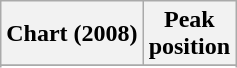<table class="wikitable sortable plainrowheaders">
<tr>
<th scope="col">Chart (2008)</th>
<th scope="col">Peak<br>position</th>
</tr>
<tr>
</tr>
<tr>
</tr>
<tr>
</tr>
<tr>
</tr>
<tr>
</tr>
<tr>
</tr>
<tr>
</tr>
<tr>
</tr>
<tr>
</tr>
<tr>
</tr>
</table>
